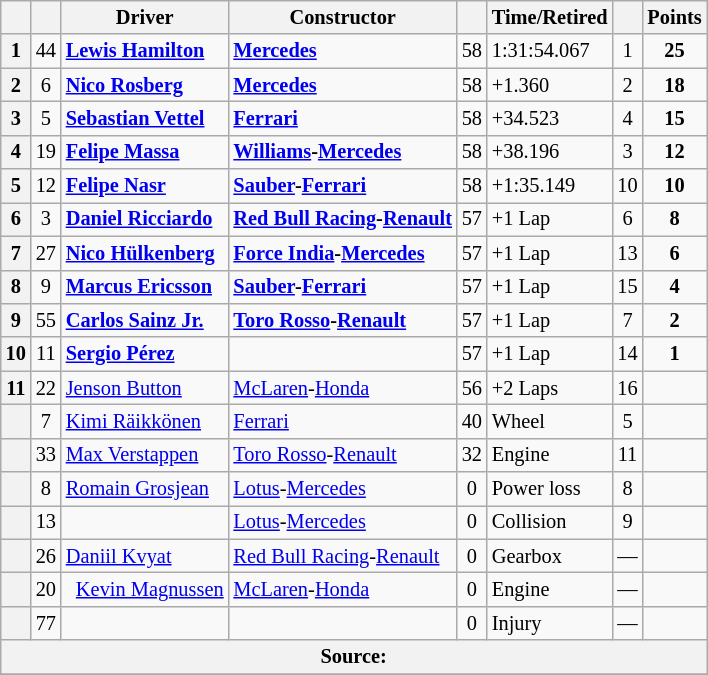<table class="wikitable sortable" style="font-size:85%">
<tr>
<th scope="col"></th>
<th scope="col"></th>
<th scope="col">Driver</th>
<th scope="col">Constructor</th>
<th scope="col" class="unsortable"></th>
<th scope="col" class="unsortable">Time/Retired</th>
<th scope="col"></th>
<th scope="col">Points</th>
</tr>
<tr>
<th scope="row">1</th>
<td align="center">44</td>
<td data-sort-value="HAM"><strong> <a href='#'>Lewis Hamilton</a></strong></td>
<td><strong><a href='#'>Mercedes</a></strong></td>
<td align="center">58</td>
<td>1:31:54.067</td>
<td align="center">1</td>
<td align="center"><strong>25</strong></td>
</tr>
<tr>
<th scope="row">2</th>
<td align="center">6</td>
<td data-sort-value="ROS"><strong> <a href='#'>Nico Rosberg</a></strong></td>
<td><strong><a href='#'>Mercedes</a></strong></td>
<td align="center">58</td>
<td>+1.360</td>
<td align="center">2</td>
<td align="center"><strong>18</strong></td>
</tr>
<tr>
<th scope="row">3</th>
<td align="center">5</td>
<td data-sort-value="VET"><strong> <a href='#'>Sebastian Vettel</a></strong></td>
<td><strong><a href='#'>Ferrari</a></strong></td>
<td align="center">58</td>
<td>+34.523</td>
<td align="center">4</td>
<td align="center"><strong>15</strong></td>
</tr>
<tr>
<th scope="row">4</th>
<td align="center">19</td>
<td data-sort-value="MAS"><strong> <a href='#'>Felipe Massa</a></strong></td>
<td><strong><a href='#'>Williams</a>-<a href='#'>Mercedes</a></strong></td>
<td align="center">58</td>
<td>+38.196</td>
<td align="center">3</td>
<td align="center"><strong>12</strong></td>
</tr>
<tr>
<th scope="row">5</th>
<td align="center">12</td>
<td data-sort-value="NAS"><strong> <a href='#'>Felipe Nasr</a></strong></td>
<td><strong><a href='#'>Sauber</a>-<a href='#'>Ferrari</a></strong></td>
<td align="center">58</td>
<td>+1:35.149</td>
<td align="center">10</td>
<td align="center"><strong>10</strong></td>
</tr>
<tr>
<th scope="row">6</th>
<td align="center">3</td>
<td data-sort-value="RIC"><strong> <a href='#'>Daniel Ricciardo</a></strong></td>
<td><strong><a href='#'>Red Bull Racing</a>-<a href='#'>Renault</a></strong></td>
<td align="center">57</td>
<td>+1 Lap</td>
<td align="center">6</td>
<td align="center"><strong>8</strong></td>
</tr>
<tr>
<th scope="row">7</th>
<td align="center">27</td>
<td data-sort-value="HUL"><strong> <a href='#'>Nico Hülkenberg</a></strong></td>
<td><strong><a href='#'>Force India</a>-<a href='#'>Mercedes</a></strong></td>
<td align="center">57</td>
<td>+1 Lap</td>
<td align="center">13</td>
<td align="center"><strong>6</strong></td>
</tr>
<tr>
<th scope="row">8</th>
<td align="center">9</td>
<td data-sort-value="ERI"><strong> <a href='#'>Marcus Ericsson</a></strong></td>
<td><strong><a href='#'>Sauber</a>-<a href='#'>Ferrari</a></strong></td>
<td align="center">57</td>
<td>+1 Lap</td>
<td align="center">15</td>
<td align="center"><strong>4</strong></td>
</tr>
<tr>
<th scope="row">9</th>
<td align="center">55</td>
<td data-sort-value="SAI"><strong> <a href='#'>Carlos Sainz Jr.</a></strong></td>
<td><strong><a href='#'>Toro Rosso</a>-<a href='#'>Renault</a></strong></td>
<td align="center">57</td>
<td>+1 Lap</td>
<td align="center">7</td>
<td align="center"><strong>2</strong></td>
</tr>
<tr>
<th scope="row">10</th>
<td align="center">11</td>
<td data-sort-value="PER"><strong> <a href='#'>Sergio Pérez</a></strong></td>
<td><strong></strong></td>
<td align="center">57</td>
<td>+1 Lap</td>
<td align="center">14</td>
<td align="center"><strong>1</strong></td>
</tr>
<tr>
<th scope="row">11</th>
<td align="center">22</td>
<td data-sort-value="BUT"> <a href='#'>Jenson Button</a></td>
<td><a href='#'>McLaren</a>-<a href='#'>Honda</a></td>
<td align="center">56</td>
<td>+2 Laps</td>
<td align="center">16</td>
<td></td>
</tr>
<tr>
<th scope="row" data-sort-value="12"></th>
<td align="center">7</td>
<td data-sort-value="RAI"> <a href='#'>Kimi Räikkönen</a></td>
<td><a href='#'>Ferrari</a></td>
<td align="center">40</td>
<td>Wheel</td>
<td align="center">5</td>
<td></td>
</tr>
<tr>
<th scope="row" data-sort-value="13"></th>
<td align="center">33</td>
<td data-sort-value="VER"> <a href='#'>Max Verstappen</a></td>
<td><a href='#'>Toro Rosso</a>-<a href='#'>Renault</a></td>
<td align="center">32</td>
<td>Engine</td>
<td align="center">11</td>
<td></td>
</tr>
<tr>
<th scope="row" data-sort-value="14"></th>
<td align="center">8</td>
<td data-sort-value="GRO"> <a href='#'>Romain Grosjean</a></td>
<td><a href='#'>Lotus</a>-<a href='#'>Mercedes</a></td>
<td align="center">0</td>
<td>Power loss</td>
<td align="center">8</td>
<td></td>
</tr>
<tr>
<th scope="row" data-sort-value="15"></th>
<td align="center">13</td>
<td data-sort-value="MAL"></td>
<td><a href='#'>Lotus</a>-<a href='#'>Mercedes</a></td>
<td align="center">0</td>
<td>Collision</td>
<td align="center">9</td>
<td></td>
</tr>
<tr>
<th scope="row" data-sort-value="16"></th>
<td align="center">26</td>
<td data-sort-value="KVY"> <a href='#'>Daniil Kvyat</a></td>
<td><a href='#'>Red Bull Racing</a>-<a href='#'>Renault</a></td>
<td align="center">0</td>
<td>Gearbox</td>
<td align="center" data-sort-value="17">—</td>
<td></td>
</tr>
<tr>
<th scope="row" data-sort-value="17"></th>
<td align="center">20</td>
<td data-sort-value="MAG">  <a href='#'>Kevin Magnussen</a></td>
<td><a href='#'>McLaren</a>-<a href='#'>Honda</a></td>
<td align="center">0</td>
<td>Engine</td>
<td align="center" data-sort-value="18">—</td>
<td></td>
</tr>
<tr>
<th scope="row" data-sort-value="18"></th>
<td align="center">77</td>
<td data-sort-value="BOT"></td>
<td></td>
<td align="center">0</td>
<td>Injury</td>
<td align="center" data-sort-value="19">—</td>
<td></td>
</tr>
<tr class="sortbottom">
<th colspan=8>Source:</th>
</tr>
<tr>
</tr>
</table>
